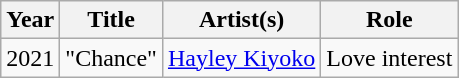<table class="wikitable">
<tr>
<th>Year</th>
<th>Title</th>
<th>Artist(s)</th>
<th>Role</th>
</tr>
<tr>
<td>2021</td>
<td>"Chance"</td>
<td><a href='#'>Hayley Kiyoko</a></td>
<td>Love interest</td>
</tr>
</table>
